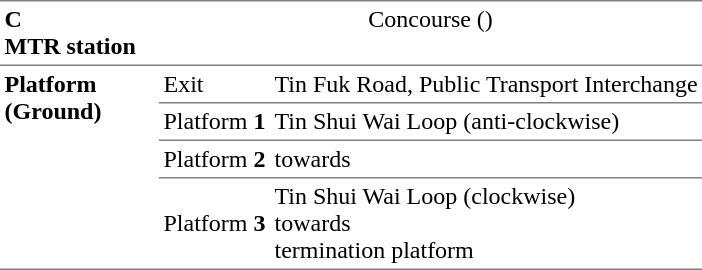<table cellspacing=0 cellpadding=3>
<tr>
<td style="border-top:solid 1px gray;border-bottom:solid 1px gray;" width=100 valign=top><strong>C<br>MTR station</strong></td>
<td style="border-top:solid 1px gray;border-bottom:solid 1px gray; text-align:center;" width=90  valign=top colspan=2>  Concourse ()</td>
</tr>
<tr>
<td style="border-bottom:solid 1px gray;" rowspan=6 valign=top><strong>Platform<br>(Ground)</strong></td>
<td style="border-bottom:solid 1px gray;" valign=top>Exit</td>
<td style="border-bottom:solid 1px gray;" valign=top>Tin Fuk Road, Public Transport Interchange</td>
</tr>
<tr>
<td style="border-bottom:solid 1px gray;">Platform <span><strong>1</strong></span></td>
<td style="border-bottom:solid 1px gray;"> Tin Shui Wai Loop (anti-clockwise)</td>
</tr>
<tr>
<td style="border-bottom:solid 1px gray;">Platform <span><strong>2</strong></span></td>
<td style="border-bottom:solid 1px gray;">  towards </td>
</tr>
<tr>
<td style="border-bottom:solid 1px gray;">Platform <span><strong>3</strong></span></td>
<td style="border-bottom:solid 1px gray;"> Tin Shui Wai Loop (clockwise)<br> towards  <br> termination platform</td>
</tr>
</table>
